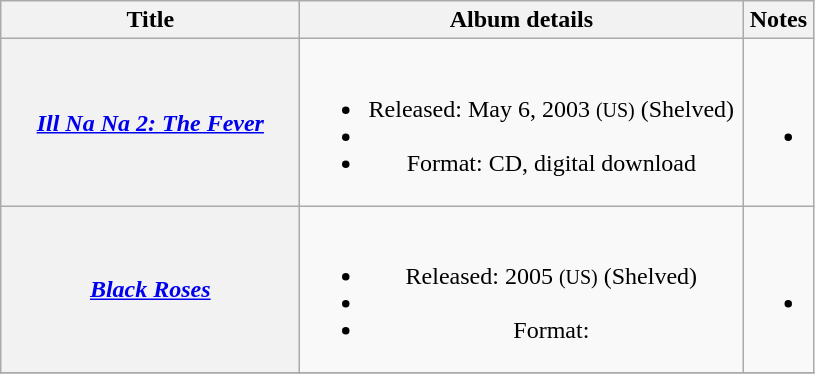<table class="wikitable plainrowheaders" style="text-align:center;">
<tr>
<th scope="col" style="width:12em;">Title</th>
<th scope="col" style="width:18em;">Album details</th>
<th scope="col">Notes</th>
</tr>
<tr>
<th scope="row"><em><a href='#'>Ill Na Na 2: The Fever</a></em></th>
<td><br><ul><li>Released: May 6, 2003 <small>(US)</small> (Shelved)</li><li></li><li>Format: CD, digital download</li></ul></td>
<td><br><ul><li></li></ul></td>
</tr>
<tr>
<th scope="row"><em><a href='#'>Black Roses</a></em></th>
<td><br><ul><li>Released: 2005 <small>(US)</small> (Shelved)</li><li></li><li>Format:</li></ul></td>
<td><br><ul><li></li></ul></td>
</tr>
<tr>
</tr>
</table>
